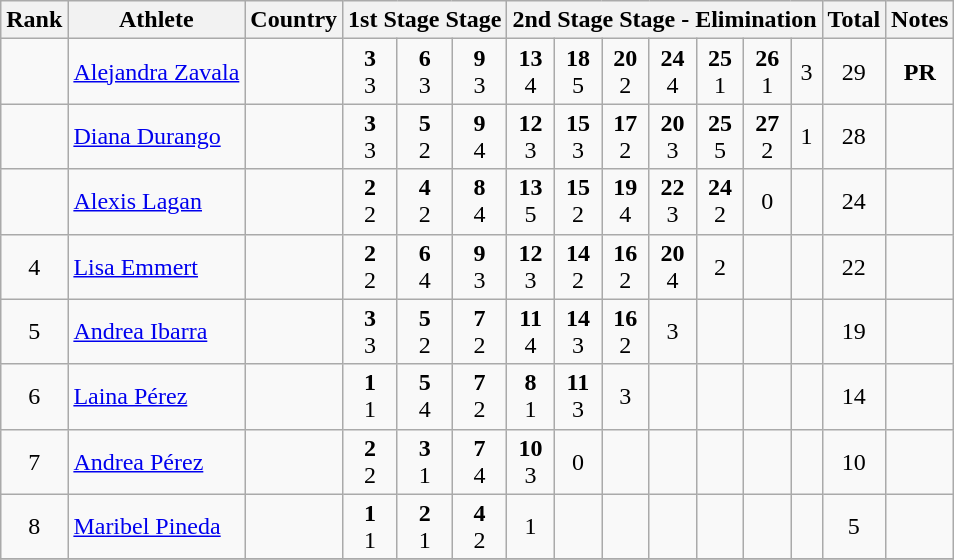<table class="wikitable sortable" style="text-align:center">
<tr>
<th>Rank</th>
<th>Athlete</th>
<th>Country</th>
<th colspan="3">1st Stage Stage</th>
<th colspan="7">2nd Stage Stage - Elimination</th>
<th>Total</th>
<th>Notes</th>
</tr>
<tr>
<td></td>
<td align=left><a href='#'>Alejandra Zavala</a></td>
<td align=left></td>
<td><strong>3</strong><br>3</td>
<td><strong>6</strong><br>3</td>
<td><strong>9</strong><br>3</td>
<td><strong>13</strong><br>4</td>
<td><strong>18</strong><br>5</td>
<td><strong>20</strong><br>2</td>
<td><strong>24</strong><br>4</td>
<td><strong>25</strong><br>1</td>
<td><strong>26</strong><br>1</td>
<td>3</td>
<td>29</td>
<td><strong>PR</strong></td>
</tr>
<tr>
<td></td>
<td align=left><a href='#'>Diana Durango</a></td>
<td align=left></td>
<td><strong>3</strong><br>3</td>
<td><strong>5</strong><br>2</td>
<td><strong>9</strong><br>4</td>
<td><strong>12</strong><br>3</td>
<td><strong>15</strong><br>3</td>
<td><strong>17</strong><br>2</td>
<td><strong>20</strong><br>3</td>
<td><strong>25</strong><br>5</td>
<td><strong>27</strong><br>2</td>
<td>1</td>
<td>28</td>
<td></td>
</tr>
<tr>
<td></td>
<td align=left><a href='#'>Alexis Lagan</a></td>
<td align=left></td>
<td><strong>2</strong><br>2</td>
<td><strong>4</strong><br>2</td>
<td><strong>8</strong><br>4</td>
<td><strong>13</strong><br>5</td>
<td><strong>15</strong><br>2</td>
<td><strong>19</strong><br>4</td>
<td><strong>22</strong><br>3</td>
<td><strong>24</strong><br>2</td>
<td>0</td>
<td></td>
<td>24</td>
<td></td>
</tr>
<tr>
<td>4</td>
<td align=left><a href='#'>Lisa Emmert</a></td>
<td align=left></td>
<td><strong>2</strong><br>2</td>
<td><strong>6</strong><br>4</td>
<td><strong>9</strong><br>3</td>
<td><strong>12</strong><br>3</td>
<td><strong>14</strong><br>2</td>
<td><strong>16</strong><br>2</td>
<td><strong>20</strong><br>4</td>
<td>2</td>
<td></td>
<td></td>
<td>22</td>
<td></td>
</tr>
<tr>
<td>5</td>
<td align=left><a href='#'>Andrea Ibarra</a></td>
<td align=left></td>
<td><strong>3</strong><br>3</td>
<td><strong>5</strong><br>2</td>
<td><strong>7</strong><br>2</td>
<td><strong>11</strong><br>4</td>
<td><strong>14</strong><br>3</td>
<td><strong>16</strong><br>2</td>
<td>3</td>
<td></td>
<td></td>
<td></td>
<td>19</td>
<td></td>
</tr>
<tr>
<td>6</td>
<td align=left><a href='#'>Laina Pérez</a></td>
<td align=left></td>
<td><strong>1</strong><br>1</td>
<td><strong>5</strong><br>4</td>
<td><strong>7</strong><br>2</td>
<td><strong>8</strong><br>1</td>
<td><strong>11</strong><br>3</td>
<td>3</td>
<td></td>
<td></td>
<td></td>
<td></td>
<td>14</td>
<td></td>
</tr>
<tr>
<td>7</td>
<td align=left><a href='#'>Andrea Pérez</a></td>
<td align=left></td>
<td><strong>2</strong><br>2</td>
<td><strong>3</strong><br>1</td>
<td><strong>7</strong><br>4</td>
<td><strong>10</strong><br>3</td>
<td>0</td>
<td></td>
<td></td>
<td></td>
<td></td>
<td></td>
<td>10</td>
<td></td>
</tr>
<tr>
<td>8</td>
<td align=left><a href='#'>Maribel Pineda</a></td>
<td align=left></td>
<td><strong>1</strong><br>1</td>
<td><strong>2</strong><br>1</td>
<td><strong>4</strong><br>2</td>
<td>1</td>
<td></td>
<td></td>
<td></td>
<td></td>
<td></td>
<td></td>
<td>5</td>
<td></td>
</tr>
<tr>
</tr>
</table>
